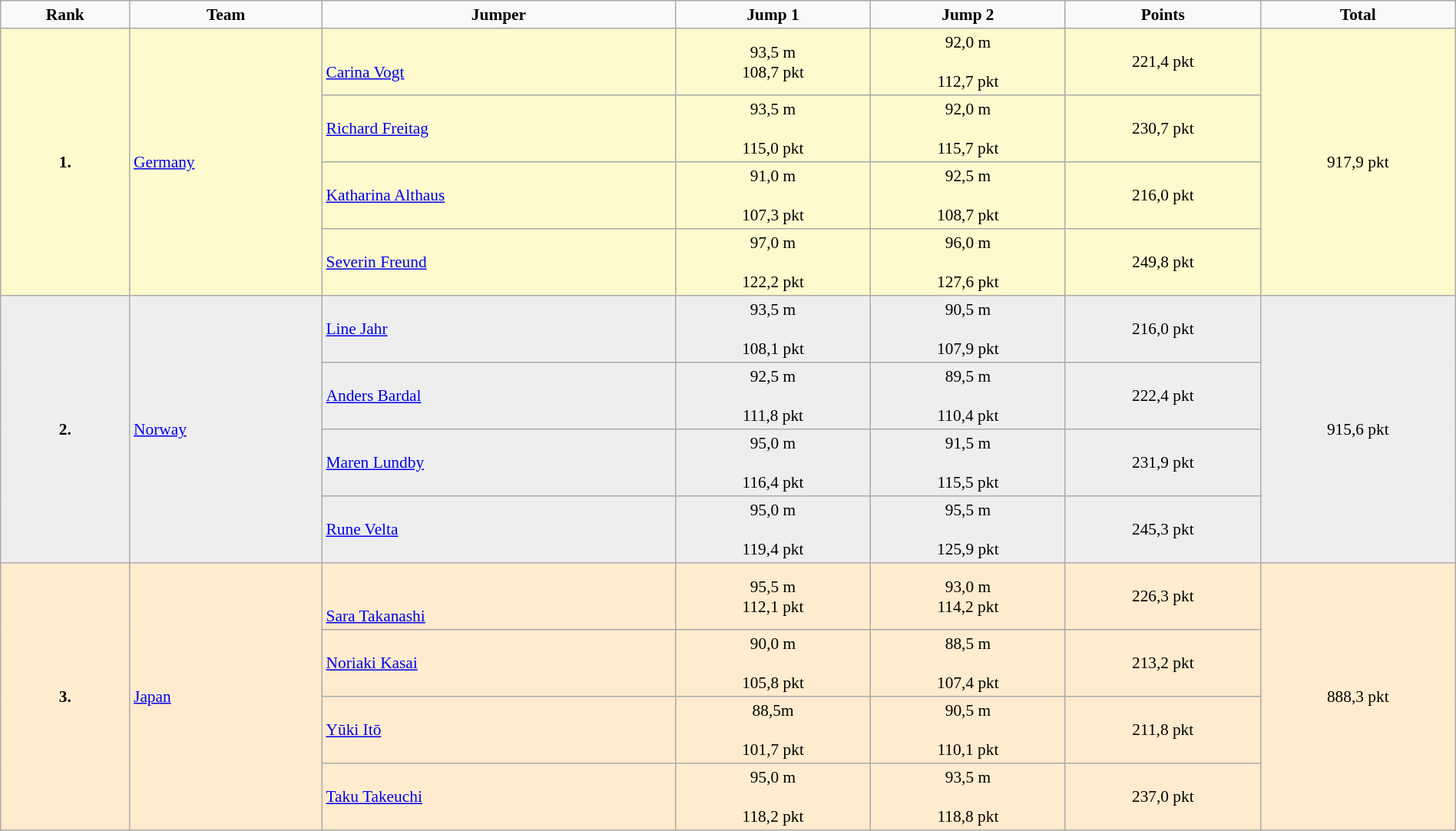<table border="2" cellpadding="3" cellspacing="2" style="margin: 1em 1em 1em 0; background: #f9f9f9; border: 1px #aaa solid; border-collapse: collapse; font-size: 89%; text-align: center; width:100%">
<tr>
<th>Rank</th>
<th>Team</th>
<th>Jumper</th>
<th>Jump 1</th>
<th>Jump 2</th>
<th>Points</th>
<th>Total</th>
</tr>
<tr bgcolor="FFFACD">
<td rowspan="4"><strong>1.</strong></td>
<td align="left" rowspan="4"><a href='#'>Germany</a></td>
<td align="left"><a href='#'><br>
Carina Vogt</a></td>
<td>93,5 m<br>108,7 pkt<br></td>
<td>92,0 m<br><br>112,7 pkt<br></td>
<td>221,4 pkt</td>
<td rowspan="4">917,9 pkt</td>
</tr>
<tr bgcolor="FFFACD">
<td align="left"><a href='#'>Richard Freitag</a></td>
<td>93,5 m<br><br>115,0 pkt<br></td>
<td>92,0 m<br><br>115,7 pkt<br></td>
<td>230,7 pkt</td>
</tr>
<tr bgcolor="FFFACD">
<td align="left"><a href='#'>Katharina Althaus</a></td>
<td>91,0 m<br><br>107,3 pkt<br></td>
<td>92,5 m<br><br>108,7 pkt<br></td>
<td>216,0 pkt</td>
</tr>
<tr bgcolor="FFFACD">
<td align="left"><a href='#'>Severin Freund</a></td>
<td>97,0 m<br><br>122,2 pkt<br></td>
<td>96,0 m<br><br>127,6 pkt<br></td>
<td>249,8 pkt</td>
</tr>
<tr bgcolor="eeeeee">
<td rowspan="4"><strong>2.</strong></td>
<td align="left" rowspan="4"><a href='#'>Norway</a></td>
<td align="left"><a href='#'>Line Jahr</a></td>
<td>93,5 m<br><br>108,1 pkt<br></td>
<td>90,5 m<br><br>107,9 pkt<br></td>
<td>216,0 pkt</td>
<td rowspan="4">915,6 pkt</td>
</tr>
<tr bgcolor="eeeeee">
<td align="left"><a href='#'>Anders Bardal</a></td>
<td>92,5 m<br><br>111,8 pkt<br></td>
<td>89,5 m<br><br>110,4 pkt<br></td>
<td>222,4 pkt</td>
</tr>
<tr bgcolor="eeeeee">
<td align="left"><a href='#'>Maren Lundby</a></td>
<td>95,0 m<br><br>116,4 pkt<br></td>
<td>91,5 m<br><br>115,5 pkt<br></td>
<td>231,9 pkt</td>
</tr>
<tr bgcolor="eeeeee">
<td align="left"><a href='#'>Rune Velta</a></td>
<td>95,0 m<br><br>119,4 pkt<br></td>
<td>95,5 m<br><br>125,9 pkt<br></td>
<td>245,3 pkt</td>
</tr>
<tr bgcolor="ffebcd">
<td rowspan="4"><strong>3.</strong></td>
<td align="left" rowspan="4"><a href='#'>Japan</a></td>
<td align="left"><br><br><a href='#'>Sara Takanashi</a></td>
<td>95,5 m<br>112,1 pkt<br></td>
<td>93,0 m<br>114,2 pkt<br></td>
<td>226,3 pkt</td>
<td rowspan="4">888,3 pkt</td>
</tr>
<tr bgcolor="ffebcd">
<td align="left"><a href='#'>Noriaki Kasai</a></td>
<td>90,0 m<br><br>105,8 pkt<br></td>
<td>88,5 m<br><br>107,4 pkt<br></td>
<td>213,2 pkt</td>
</tr>
<tr bgcolor="ffebcd">
<td align="left"><a href='#'>Yūki Itō</a></td>
<td>88,5m<br><br>101,7 pkt<br></td>
<td>90,5 m<br><br>110,1 pkt<br></td>
<td>211,8 pkt</td>
</tr>
<tr bgcolor="ffebcd">
<td align="left"><a href='#'>Taku Takeuchi</a></td>
<td>95,0 m<br><br>118,2 pkt<br></td>
<td>93,5 m<br><br>118,8 pkt<br></td>
<td>237,0 pkt</td>
</tr>
</table>
